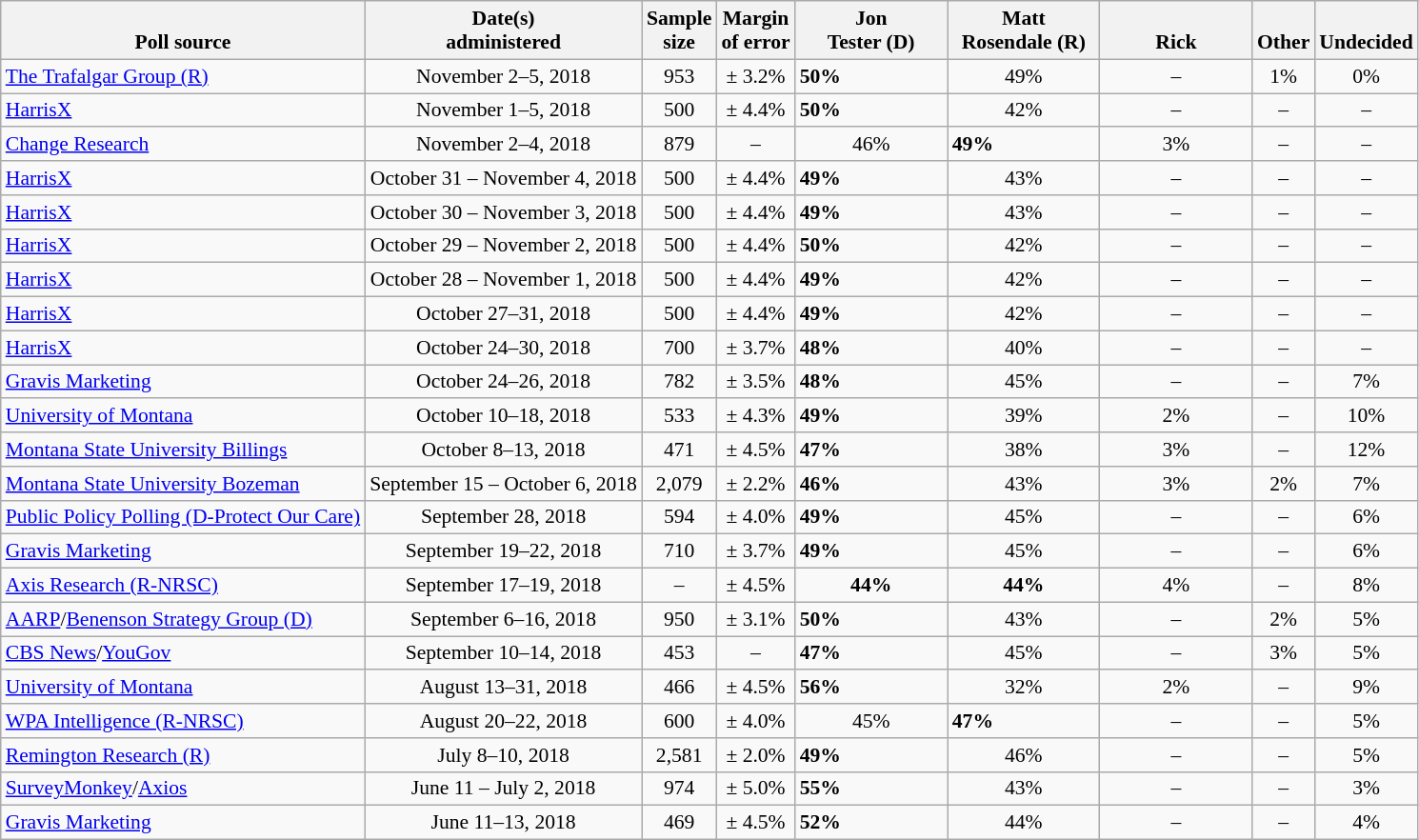<table class="wikitable" style="font-size:90%;">
<tr valign=bottom>
<th>Poll source</th>
<th>Date(s)<br>administered</th>
<th>Sample<br>size</th>
<th>Margin<br>of error</th>
<th style="width:100px;">Jon<br>Tester (D)</th>
<th style="width:100px;">Matt<br>Rosendale (R)</th>
<th style="width:100px;">Rick<br></th>
<th>Other</th>
<th>Undecided</th>
</tr>
<tr>
<td><a href='#'>The Trafalgar Group (R)</a></td>
<td align=center>November 2–5, 2018</td>
<td align=center>953</td>
<td align=center>± 3.2%</td>
<td><strong>50%</strong></td>
<td align=center>49%</td>
<td align=center>–</td>
<td align=center>1%</td>
<td align=center>0%</td>
</tr>
<tr>
<td><a href='#'>HarrisX</a></td>
<td align=center>November 1–5, 2018</td>
<td align=center>500</td>
<td align=center>± 4.4%</td>
<td><strong>50%</strong></td>
<td align=center>42%</td>
<td align=center>–</td>
<td align=center>–</td>
<td align=center>–</td>
</tr>
<tr>
<td><a href='#'>Change Research</a></td>
<td align=center>November 2–4, 2018</td>
<td align=center>879</td>
<td align=center>–</td>
<td align=center>46%</td>
<td><strong>49%</strong></td>
<td align=center>3%</td>
<td align=center>–</td>
<td align=center>–</td>
</tr>
<tr>
<td><a href='#'>HarrisX</a></td>
<td align=center>October 31 – November 4, 2018</td>
<td align=center>500</td>
<td align=center>± 4.4%</td>
<td><strong>49%</strong></td>
<td align=center>43%</td>
<td align=center>–</td>
<td align=center>–</td>
<td align=center>–</td>
</tr>
<tr>
<td><a href='#'>HarrisX</a></td>
<td align=center>October 30 – November 3, 2018</td>
<td align=center>500</td>
<td align=center>± 4.4%</td>
<td><strong>49%</strong></td>
<td align=center>43%</td>
<td align=center>–</td>
<td align=center>–</td>
<td align=center>–</td>
</tr>
<tr>
<td><a href='#'>HarrisX</a></td>
<td align=center>October 29 – November 2, 2018</td>
<td align=center>500</td>
<td align=center>± 4.4%</td>
<td><strong>50%</strong></td>
<td align=center>42%</td>
<td align=center>–</td>
<td align=center>–</td>
<td align=center>–</td>
</tr>
<tr>
<td><a href='#'>HarrisX</a></td>
<td align=center>October 28 – November 1, 2018</td>
<td align=center>500</td>
<td align=center>± 4.4%</td>
<td><strong>49%</strong></td>
<td align=center>42%</td>
<td align=center>–</td>
<td align=center>–</td>
<td align=center>–</td>
</tr>
<tr>
<td><a href='#'>HarrisX</a></td>
<td align=center>October 27–31, 2018</td>
<td align=center>500</td>
<td align=center>± 4.4%</td>
<td><strong>49%</strong></td>
<td align=center>42%</td>
<td align=center>–</td>
<td align=center>–</td>
<td align=center>–</td>
</tr>
<tr>
<td><a href='#'>HarrisX</a></td>
<td align=center>October 24–30, 2018</td>
<td align=center>700</td>
<td align=center>± 3.7%</td>
<td><strong>48%</strong></td>
<td align=center>40%</td>
<td align=center>–</td>
<td align=center>–</td>
<td align=center>–</td>
</tr>
<tr>
<td><a href='#'>Gravis Marketing</a></td>
<td align=center>October 24–26, 2018</td>
<td align=center>782</td>
<td align=center>± 3.5%</td>
<td><strong>48%</strong></td>
<td align=center>45%</td>
<td align=center>–</td>
<td align=center>–</td>
<td align=center>7%</td>
</tr>
<tr>
<td><a href='#'>University of Montana</a></td>
<td align=center>October 10–18, 2018</td>
<td align=center>533</td>
<td align=center>± 4.3%</td>
<td><strong>49%</strong></td>
<td align=center>39%</td>
<td align=center>2%</td>
<td align=center>–</td>
<td align=center>10%</td>
</tr>
<tr>
<td><a href='#'>Montana State University Billings</a></td>
<td align=center>October 8–13, 2018</td>
<td align=center>471</td>
<td align=center>± 4.5%</td>
<td><strong>47%</strong></td>
<td align=center>38%</td>
<td align=center>3%</td>
<td align=center>–</td>
<td align=center>12%</td>
</tr>
<tr>
<td><a href='#'>Montana State University Bozeman</a></td>
<td align=center>September 15 – October 6, 2018</td>
<td align=center>2,079</td>
<td align=center>± 2.2%</td>
<td><strong>46%</strong></td>
<td align=center>43%</td>
<td align=center>3%</td>
<td align=center>2%</td>
<td align=center>7%</td>
</tr>
<tr>
<td><a href='#'>Public Policy Polling (D-Protect Our Care)</a></td>
<td align=center>September 28, 2018</td>
<td align=center>594</td>
<td align=center>± 4.0%</td>
<td><strong>49%</strong></td>
<td align=center>45%</td>
<td align=center>–</td>
<td align=center>–</td>
<td align=center>6%</td>
</tr>
<tr>
<td><a href='#'>Gravis Marketing</a></td>
<td align=center>September 19–22, 2018</td>
<td align=center>710</td>
<td align=center>± 3.7%</td>
<td><strong>49%</strong></td>
<td align=center>45%</td>
<td align=center>–</td>
<td align=center>–</td>
<td align=center>6%</td>
</tr>
<tr>
<td><a href='#'>Axis Research (R-NRSC)</a></td>
<td align=center>September 17–19, 2018</td>
<td align=center>–</td>
<td align=center>± 4.5%</td>
<td align=center><strong>44%</strong></td>
<td align=center><strong>44%</strong></td>
<td align=center>4%</td>
<td align=center>–</td>
<td align=center>8%</td>
</tr>
<tr>
<td><a href='#'>AARP</a>/<a href='#'>Benenson Strategy Group (D)</a></td>
<td align=center>September 6–16, 2018</td>
<td align=center>950</td>
<td align=center>± 3.1%</td>
<td><strong>50%</strong></td>
<td align=center>43%</td>
<td align=center>–</td>
<td align=center>2%</td>
<td align=center>5%</td>
</tr>
<tr>
<td><a href='#'>CBS News</a>/<a href='#'>YouGov</a></td>
<td align=center>September 10–14, 2018</td>
<td align=center>453</td>
<td align=center>–</td>
<td><strong>47%</strong></td>
<td align=center>45%</td>
<td align=center>–</td>
<td align=center>3%</td>
<td align=center>5%</td>
</tr>
<tr>
<td><a href='#'>University of Montana</a></td>
<td align=center>August 13–31, 2018</td>
<td align=center>466</td>
<td align=center>± 4.5%</td>
<td><strong>56%</strong></td>
<td align=center>32%</td>
<td align=center>2%</td>
<td align=center>–</td>
<td align=center>9%</td>
</tr>
<tr>
<td><a href='#'>WPA Intelligence (R-NRSC)</a></td>
<td align=center>August 20–22, 2018</td>
<td align=center>600</td>
<td align=center>± 4.0%</td>
<td align=center>45%</td>
<td><strong>47%</strong></td>
<td align=center>–</td>
<td align=center>–</td>
<td align=center>5%</td>
</tr>
<tr>
<td><a href='#'>Remington Research (R)</a></td>
<td align=center>July 8–10, 2018</td>
<td align=center>2,581</td>
<td align=center>± 2.0%</td>
<td><strong>49%</strong></td>
<td align=center>46%</td>
<td align=center>–</td>
<td align=center>–</td>
<td align=center>5%</td>
</tr>
<tr>
<td><a href='#'>SurveyMonkey</a>/<a href='#'>Axios</a></td>
<td align=center>June 11 – July 2, 2018</td>
<td align=center>974</td>
<td align=center>± 5.0%</td>
<td><strong>55%</strong></td>
<td align=center>43%</td>
<td align=center>–</td>
<td align=center>–</td>
<td align=center>3%</td>
</tr>
<tr>
<td><a href='#'>Gravis Marketing</a></td>
<td align=center>June 11–13, 2018</td>
<td align=center>469</td>
<td align=center>± 4.5%</td>
<td><strong>52%</strong></td>
<td align=center>44%</td>
<td align=center>–</td>
<td align=center>–</td>
<td align=center>4%</td>
</tr>
</table>
